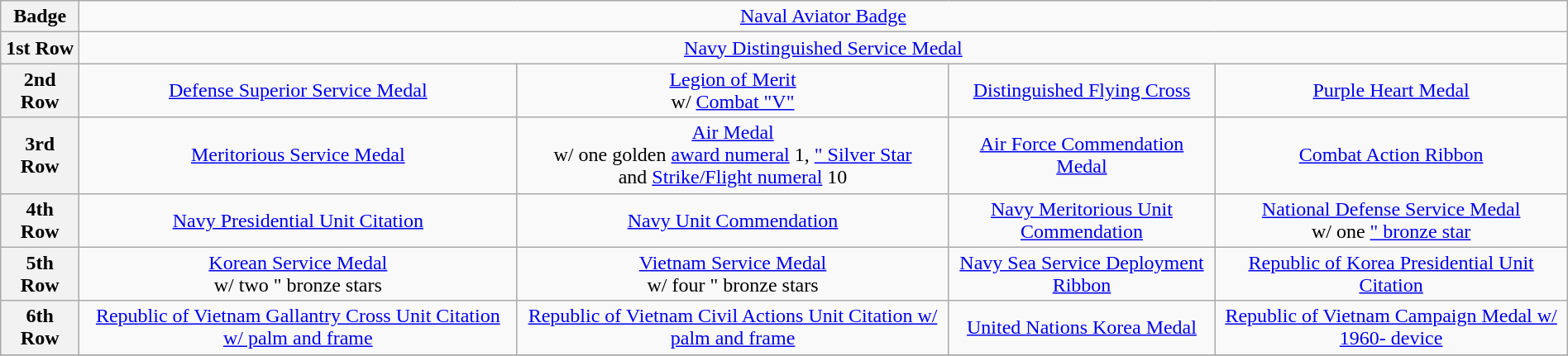<table class="wikitable" style="margin:1em auto; text-align:center;">
<tr>
<th>Badge</th>
<td colspan="5"><a href='#'>Naval Aviator Badge</a></td>
</tr>
<tr>
<th>1st Row</th>
<td colspan="4"><a href='#'>Navy Distinguished Service Medal</a></td>
</tr>
<tr>
<th>2nd Row</th>
<td><a href='#'>Defense Superior Service Medal</a></td>
<td><a href='#'>Legion of Merit</a> <br>w/ <a href='#'>Combat "V"</a></td>
<td><a href='#'>Distinguished Flying Cross</a></td>
<td><a href='#'>Purple Heart Medal</a></td>
</tr>
<tr>
<th>3rd Row</th>
<td><a href='#'>Meritorious Service Medal</a></td>
<td><a href='#'>Air Medal</a> <br>w/ one golden <a href='#'>award numeral</a> 1, <a href='#'>" Silver Star</a> <br>and <a href='#'>Strike/Flight numeral</a> 10</td>
<td><a href='#'>Air Force Commendation Medal</a></td>
<td><a href='#'>Combat Action Ribbon</a></td>
</tr>
<tr>
<th>4th Row</th>
<td><a href='#'>Navy Presidential Unit Citation</a></td>
<td><a href='#'>Navy Unit Commendation</a></td>
<td><a href='#'>Navy Meritorious Unit Commendation</a></td>
<td><a href='#'>National Defense Service Medal</a> <br>w/ one <a href='#'>" bronze star</a></td>
</tr>
<tr>
<th>5th Row</th>
<td><a href='#'>Korean Service Medal</a> <br>w/ two " bronze stars</td>
<td><a href='#'>Vietnam Service Medal</a> <br>w/ four " bronze stars</td>
<td><a href='#'>Navy Sea Service Deployment Ribbon</a></td>
<td><a href='#'>Republic of Korea Presidential Unit Citation</a></td>
</tr>
<tr>
<th>6th Row</th>
<td><a href='#'>Republic of Vietnam Gallantry Cross Unit Citation w/ palm and frame</a></td>
<td><a href='#'>Republic of Vietnam Civil Actions Unit Citation w/ palm and frame</a></td>
<td><a href='#'>United Nations Korea Medal</a></td>
<td><a href='#'>Republic of Vietnam Campaign Medal w/ 1960- device</a></td>
</tr>
<tr>
</tr>
</table>
